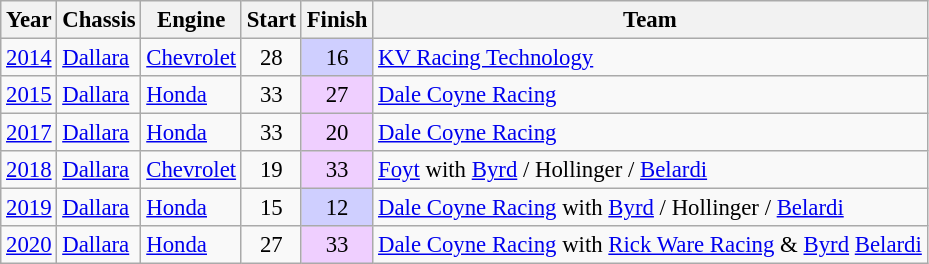<table class="wikitable" style="font-size: 95%;">
<tr>
<th>Year</th>
<th>Chassis</th>
<th>Engine</th>
<th>Start</th>
<th>Finish</th>
<th>Team</th>
</tr>
<tr>
<td><a href='#'>2014</a></td>
<td><a href='#'>Dallara</a></td>
<td><a href='#'>Chevrolet</a></td>
<td align=center>28</td>
<td align=center style="background:#CFCFFF;">16</td>
<td><a href='#'>KV Racing Technology</a></td>
</tr>
<tr>
<td><a href='#'>2015</a></td>
<td><a href='#'>Dallara</a></td>
<td><a href='#'>Honda</a></td>
<td align=center>33</td>
<td align=center style="background:#EFCFFF;">27</td>
<td><a href='#'>Dale Coyne Racing</a></td>
</tr>
<tr>
<td><a href='#'>2017</a></td>
<td><a href='#'>Dallara</a></td>
<td><a href='#'>Honda</a></td>
<td align=center>33</td>
<td align=center style="background:#EFCFFF;">20</td>
<td><a href='#'>Dale Coyne Racing</a></td>
</tr>
<tr>
<td><a href='#'>2018</a></td>
<td><a href='#'>Dallara</a></td>
<td><a href='#'>Chevrolet</a></td>
<td align=center>19</td>
<td align=center style="background:#EFCFFF;">33</td>
<td><a href='#'>Foyt</a> with <a href='#'>Byrd</a> / Hollinger / <a href='#'>Belardi</a></td>
</tr>
<tr>
<td><a href='#'>2019</a></td>
<td><a href='#'>Dallara</a></td>
<td><a href='#'>Honda</a></td>
<td align=center>15</td>
<td align=center style="background:#CFCFFF;">12</td>
<td><a href='#'>Dale Coyne Racing</a> with <a href='#'>Byrd</a> / Hollinger / <a href='#'>Belardi</a></td>
</tr>
<tr>
<td><a href='#'>2020</a></td>
<td><a href='#'>Dallara</a></td>
<td><a href='#'>Honda</a></td>
<td align=center>27</td>
<td align=center style="background:#EFCFFF;">33</td>
<td><a href='#'>Dale Coyne Racing</a> with <a href='#'>Rick Ware Racing</a> & <a href='#'>Byrd</a> <a href='#'>Belardi</a></td>
</tr>
</table>
